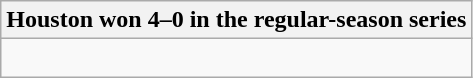<table class="wikitable collapsible collapsed">
<tr>
<th>Houston won 4–0 in the regular-season series</th>
</tr>
<tr>
<td><br>


</td>
</tr>
</table>
